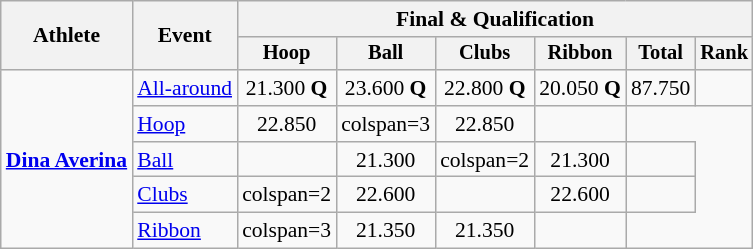<table class="wikitable" style="text-align:center; font-size:90%">
<tr>
<th rowspan=2>Athlete</th>
<th rowspan=2>Event</th>
<th colspan=6>Final & Qualification</th>
</tr>
<tr style="font-size:95%">
<th>Hoop</th>
<th>Ball</th>
<th>Clubs</th>
<th>Ribbon</th>
<th>Total</th>
<th>Rank</th>
</tr>
<tr>
<td rowspan=5 align=left><strong><a href='#'>Dina Averina</a></strong></td>
<td align=left><a href='#'>All-around</a></td>
<td>21.300 <strong>Q</strong></td>
<td>23.600 <strong>Q</strong></td>
<td>22.800 <strong>Q</strong></td>
<td>20.050 <strong>Q</strong></td>
<td>87.750</td>
<td></td>
</tr>
<tr>
<td align=left><a href='#'>Hoop</a></td>
<td>22.850</td>
<td>colspan=3 </td>
<td>22.850</td>
<td></td>
</tr>
<tr>
<td align=left><a href='#'>Ball</a></td>
<td></td>
<td>21.300</td>
<td>colspan=2 </td>
<td>21.300</td>
<td></td>
</tr>
<tr>
<td align=left><a href='#'>Clubs</a></td>
<td>colspan=2 </td>
<td>22.600</td>
<td></td>
<td>22.600</td>
<td></td>
</tr>
<tr>
<td align=left><a href='#'>Ribbon</a></td>
<td>colspan=3 </td>
<td>21.350</td>
<td>21.350</td>
<td></td>
</tr>
</table>
